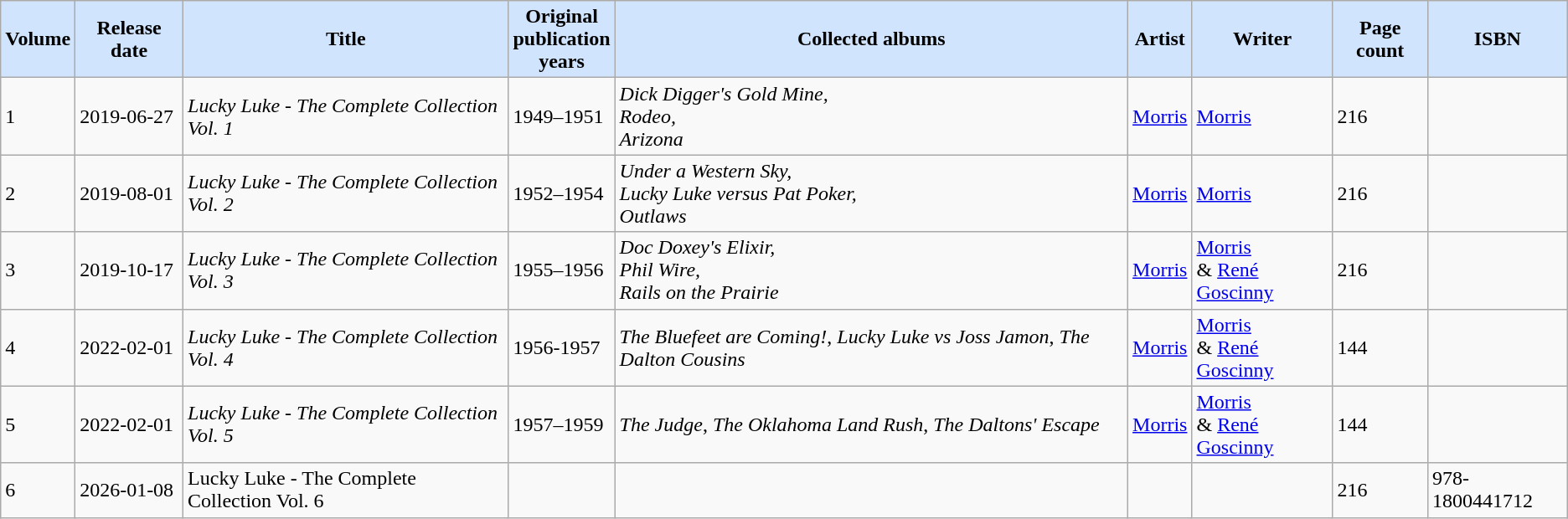<table class="wikitable sortable">
<tr>
<th style="background:#D0E4FE" data-sort-type="number">Volume</th>
<th style="background:#D0E4FE">Release date</th>
<th style="background:#D0E4FE">Title</th>
<th style="background:#D0E4FE">Original<br>publication<br>years</th>
<th style="background:#D0E4FE">Collected albums</th>
<th style="background:#D0E4FE">Artist</th>
<th style="background:#D0E4FE">Writer</th>
<th style="background:#D0E4FE"><strong>Page count</strong></th>
<th style="background:#D0E4FE">ISBN</th>
</tr>
<tr>
<td>1</td>
<td>2019-06-27</td>
<td><em>Lucky Luke - The Complete Collection Vol. 1</em></td>
<td>1949–1951</td>
<td><em>Dick Digger's Gold Mine,</em> <br><em>Rodeo,</em> <br><em>Arizona</em></td>
<td><a href='#'>Morris</a></td>
<td><a href='#'>Morris</a></td>
<td>216</td>
<td></td>
</tr>
<tr>
<td>2</td>
<td>2019-08-01</td>
<td><em>Lucky Luke - The Complete Collection Vol. 2</em></td>
<td>1952–1954</td>
<td><em>Under a Western Sky,</em> <br><em>Lucky Luke versus Pat Poker,</em> <br><em>Outlaws</em></td>
<td><a href='#'>Morris</a></td>
<td><a href='#'>Morris</a></td>
<td>216</td>
<td></td>
</tr>
<tr>
<td>3</td>
<td>2019-10-17</td>
<td><em>Lucky Luke - The Complete Collection Vol. 3</em></td>
<td>1955–1956</td>
<td><em>Doc Doxey's Elixir,</em> <br><em>Phil Wire,</em> <br><em>Rails on the Prairie</em></td>
<td><a href='#'>Morris</a></td>
<td><a href='#'>Morris</a><br>& <a href='#'>René Goscinny</a></td>
<td>216</td>
<td></td>
</tr>
<tr>
<td>4</td>
<td>2022-02-01</td>
<td><em>Lucky Luke - The Complete Collection Vol. 4</em></td>
<td>1956-1957</td>
<td><em>The Bluefeet are Coming!</em>, <em>Lucky Luke vs Joss Jamon</em>, <em>The Dalton Cousins</em></td>
<td><a href='#'>Morris</a></td>
<td><a href='#'>Morris</a><br>& <a href='#'>René Goscinny</a></td>
<td>144</td>
<td></td>
</tr>
<tr>
<td>5</td>
<td>2022-02-01</td>
<td><em>Lucky Luke - The Complete Collection Vol. 5</em></td>
<td>1957–1959</td>
<td><em>The Judge</em>, <em>The Oklahoma Land Rush</em>, <em>The Daltons' Escape</em></td>
<td><a href='#'>Morris</a></td>
<td><a href='#'>Morris</a><br>& <a href='#'>René Goscinny</a></td>
<td>144</td>
<td></td>
</tr>
<tr>
<td>6</td>
<td>2026-01-08</td>
<td>Lucky Luke - The Complete Collection Vol. 6</td>
<td></td>
<td></td>
<td></td>
<td></td>
<td>216</td>
<td>978-1800441712</td>
</tr>
</table>
